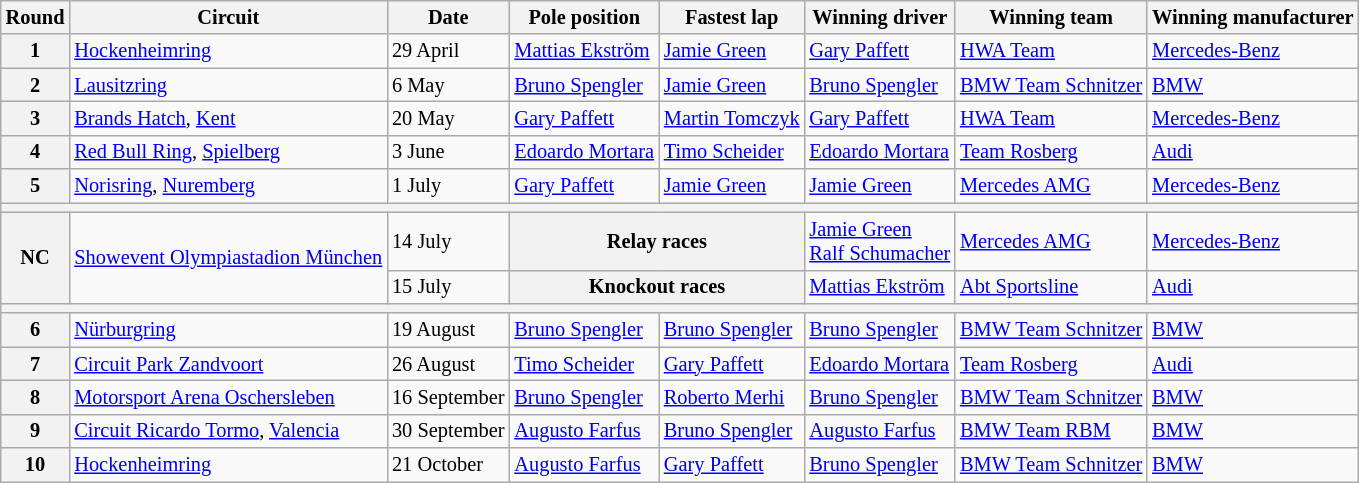<table class="wikitable" style="font-size: 85%">
<tr>
<th>Round</th>
<th>Circuit</th>
<th>Date</th>
<th>Pole position</th>
<th>Fastest lap</th>
<th>Winning driver</th>
<th>Winning team</th>
<th>Winning manufacturer</th>
</tr>
<tr>
<th>1</th>
<td> <a href='#'>Hockenheimring</a></td>
<td>29 April</td>
<td> <a href='#'>Mattias Ekström</a></td>
<td> <a href='#'>Jamie Green</a></td>
<td> <a href='#'>Gary Paffett</a></td>
<td><a href='#'>HWA Team</a></td>
<td><a href='#'>Mercedes-Benz</a></td>
</tr>
<tr>
<th>2</th>
<td> <a href='#'>Lausitzring</a></td>
<td>6 May</td>
<td> <a href='#'>Bruno Spengler</a></td>
<td> <a href='#'>Jamie Green</a></td>
<td> <a href='#'>Bruno Spengler</a></td>
<td><a href='#'>BMW Team Schnitzer</a></td>
<td><a href='#'>BMW</a></td>
</tr>
<tr>
<th>3</th>
<td> <a href='#'>Brands Hatch</a>, <a href='#'>Kent</a></td>
<td>20 May</td>
<td> <a href='#'>Gary Paffett</a></td>
<td> <a href='#'>Martin Tomczyk</a></td>
<td> <a href='#'>Gary Paffett</a></td>
<td><a href='#'>HWA Team</a></td>
<td><a href='#'>Mercedes-Benz</a></td>
</tr>
<tr>
<th>4</th>
<td> <a href='#'>Red Bull Ring</a>, <a href='#'>Spielberg</a></td>
<td>3 June</td>
<td> <a href='#'>Edoardo Mortara</a></td>
<td> <a href='#'>Timo Scheider</a></td>
<td> <a href='#'>Edoardo Mortara</a></td>
<td><a href='#'>Team Rosberg</a></td>
<td><a href='#'>Audi</a></td>
</tr>
<tr>
<th>5</th>
<td> <a href='#'>Norisring</a>, <a href='#'>Nuremberg</a></td>
<td>1 July</td>
<td> <a href='#'>Gary Paffett</a></td>
<td> <a href='#'>Jamie Green</a></td>
<td> <a href='#'>Jamie Green</a></td>
<td><a href='#'>Mercedes AMG</a></td>
<td><a href='#'>Mercedes-Benz</a></td>
</tr>
<tr>
<th colspan="8"></th>
</tr>
<tr>
<th rowspan=2>NC</th>
<td rowspan=2> <a href='#'>Showevent Olympiastadion München</a></td>
<td>14 July</td>
<th colspan=2>Relay races</th>
<td> <a href='#'>Jamie Green</a><br> <a href='#'>Ralf Schumacher</a></td>
<td><a href='#'>Mercedes AMG</a></td>
<td><a href='#'>Mercedes-Benz</a></td>
</tr>
<tr>
<td>15 July</td>
<th colspan=2>Knockout races</th>
<td> <a href='#'>Mattias Ekström</a></td>
<td><a href='#'>Abt Sportsline</a></td>
<td><a href='#'>Audi</a></td>
</tr>
<tr>
<th colspan="8"></th>
</tr>
<tr>
<th>6</th>
<td> <a href='#'>Nürburgring</a></td>
<td>19 August</td>
<td> <a href='#'>Bruno Spengler</a></td>
<td> <a href='#'>Bruno Spengler</a></td>
<td> <a href='#'>Bruno Spengler</a></td>
<td><a href='#'>BMW Team Schnitzer</a></td>
<td><a href='#'>BMW</a></td>
</tr>
<tr>
<th>7</th>
<td> <a href='#'>Circuit Park Zandvoort</a></td>
<td>26 August</td>
<td> <a href='#'>Timo Scheider</a></td>
<td> <a href='#'>Gary Paffett</a></td>
<td> <a href='#'>Edoardo Mortara</a></td>
<td><a href='#'>Team Rosberg</a></td>
<td><a href='#'>Audi</a></td>
</tr>
<tr>
<th>8</th>
<td> <a href='#'>Motorsport Arena Oschersleben</a></td>
<td>16 September</td>
<td> <a href='#'>Bruno Spengler</a></td>
<td> <a href='#'>Roberto Merhi</a></td>
<td> <a href='#'>Bruno Spengler</a></td>
<td><a href='#'>BMW Team Schnitzer</a></td>
<td><a href='#'>BMW</a></td>
</tr>
<tr>
<th>9</th>
<td> <a href='#'>Circuit Ricardo Tormo</a>, <a href='#'>Valencia</a></td>
<td>30 September</td>
<td> <a href='#'>Augusto Farfus</a></td>
<td> <a href='#'>Bruno Spengler</a></td>
<td> <a href='#'>Augusto Farfus</a></td>
<td><a href='#'>BMW Team RBM</a></td>
<td><a href='#'>BMW</a></td>
</tr>
<tr>
<th>10</th>
<td> <a href='#'>Hockenheimring</a></td>
<td>21 October</td>
<td> <a href='#'>Augusto Farfus</a></td>
<td> <a href='#'>Gary Paffett</a></td>
<td> <a href='#'>Bruno Spengler</a></td>
<td><a href='#'>BMW Team Schnitzer</a></td>
<td><a href='#'>BMW</a></td>
</tr>
</table>
